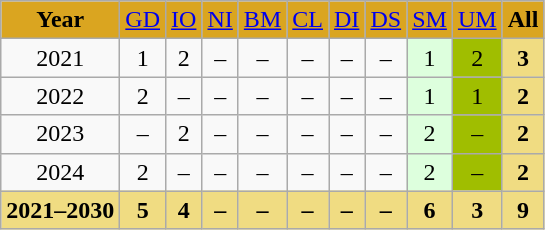<table class="sortable wikitable">
<tr align="center" bgcolor="#DAA520">
<td><strong>Year</strong></td>
<td><a href='#'>GD</a></td>
<td><a href='#'>IO</a></td>
<td><a href='#'>NI</a></td>
<td><a href='#'>BM</a></td>
<td><a href='#'>CL</a></td>
<td><a href='#'>DI</a></td>
<td><a href='#'>DS</a></td>
<td><a href='#'>SM</a></td>
<td><a href='#'>UM</a></td>
<td><strong>All</strong></td>
</tr>
<tr align="center">
<td>2021</td>
<td>1</td>
<td>2</td>
<td>–</td>
<td>–</td>
<td>–</td>
<td>–</td>
<td>–</td>
<td bgcolor="#ddffdd">1</td>
<td bgcolor="amber">2</td>
<td bgcolor="#F0DC82"><strong>3</strong></td>
</tr>
<tr align="center">
<td>2022</td>
<td>2</td>
<td>–</td>
<td>–</td>
<td>–</td>
<td>–</td>
<td>–</td>
<td>–</td>
<td bgcolor="#ddffdd">1</td>
<td bgcolor="amber">1</td>
<td bgcolor="#F0DC82"><strong>2</strong></td>
</tr>
<tr align="center">
<td>2023</td>
<td>–</td>
<td>2</td>
<td>–</td>
<td>–</td>
<td>–</td>
<td>–</td>
<td>–</td>
<td bgcolor="#ddffdd">2</td>
<td bgcolor="amber">–</td>
<td bgcolor="#F0DC82"><strong>2</strong></td>
</tr>
<tr align="center">
<td>2024</td>
<td>2</td>
<td>–</td>
<td>–</td>
<td>–</td>
<td>–</td>
<td>–</td>
<td>–</td>
<td bgcolor="#ddffdd">2</td>
<td bgcolor="amber">–</td>
<td bgcolor="#F0DC82"><strong>2</strong></td>
</tr>
<tr align="center" bgcolor="#F0DC82">
<td><strong>2021–2030</strong></td>
<td><strong>5</strong></td>
<td><strong>4</strong></td>
<td><strong>–</strong></td>
<td><strong>–</strong></td>
<td><strong>–</strong></td>
<td><strong>–</strong></td>
<td><strong>–</strong></td>
<td><strong>6</strong></td>
<td><strong>3</strong></td>
<td><strong>9</strong></td>
</tr>
</table>
